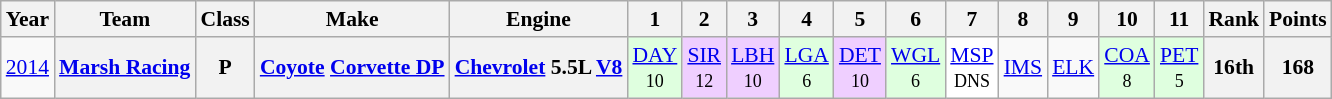<table class="wikitable" style="text-align:center; font-size:90%">
<tr>
<th>Year</th>
<th>Team</th>
<th>Class</th>
<th>Make</th>
<th>Engine</th>
<th>1</th>
<th>2</th>
<th>3</th>
<th>4</th>
<th>5</th>
<th>6</th>
<th>7</th>
<th>8</th>
<th>9</th>
<th>10</th>
<th>11</th>
<th>Rank</th>
<th>Points</th>
</tr>
<tr>
<td><a href='#'>2014</a></td>
<th><a href='#'>Marsh Racing</a></th>
<th>P</th>
<th><a href='#'>Coyote</a> <a href='#'>Corvette DP</a></th>
<th><a href='#'>Chevrolet</a> 5.5L <a href='#'>V8</a></th>
<td style="background:#dfffdf;"><a href='#'>DAY</a><br><small>10</small></td>
<td style="background:#efcfff;"><a href='#'>SIR</a><br><small>12</small></td>
<td style="background:#efcfff;"><a href='#'>LBH</a><br><small>10</small></td>
<td style="background:#dfffdf;"><a href='#'>LGA</a><br><small>6</small></td>
<td style="background:#efcfff;"><a href='#'>DET</a><br><small>10</small></td>
<td style="background:#dfffdf;"><a href='#'>WGL</a><br><small>6</small></td>
<td style="background:#ffffff;"><a href='#'>MSP</a><br><small>DNS</small></td>
<td><a href='#'>IMS</a><br><small> </small></td>
<td><a href='#'>ELK</a><br><small> </small></td>
<td style="background:#dfffdf;"><a href='#'>COA</a><br><small>8</small></td>
<td style="background:#dfffdf;"><a href='#'>PET</a><br><small>5</small></td>
<th>16th</th>
<th>168</th>
</tr>
</table>
